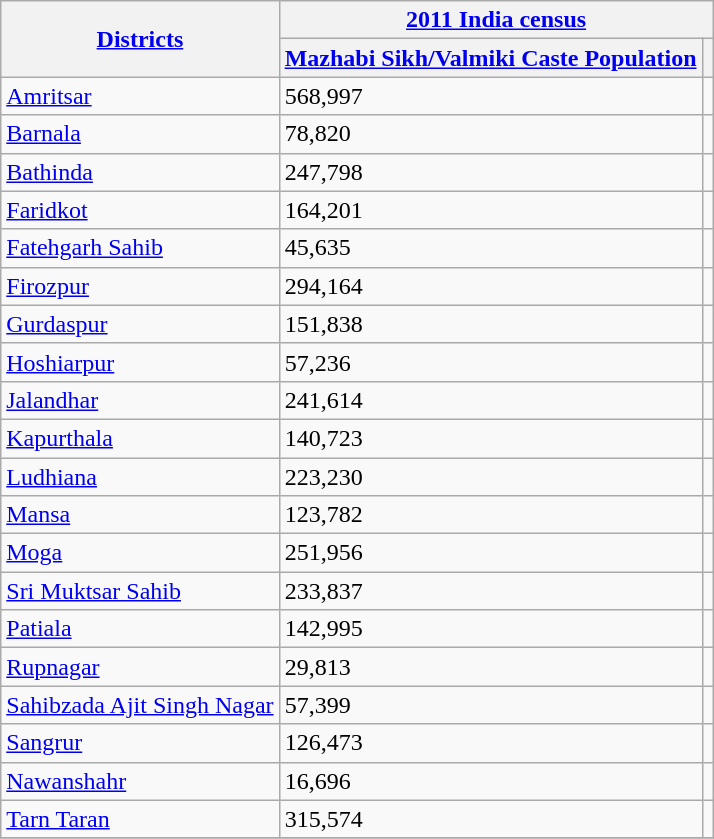<table class="wikitable sortable">
<tr>
<th rowspan="2"><a href='#'>Districts</a></th>
<th colspan="2"><a href='#'>2011 India census</a></th>
</tr>
<tr>
<th><a href='#'>Mazhabi Sikh/Valmiki Caste Population</a></th>
<th></th>
</tr>
<tr>
<td><a href='#'>Amritsar</a></td>
<td>568,997</td>
<td></td>
</tr>
<tr>
<td><a href='#'>Barnala</a></td>
<td>78,820</td>
<td></td>
</tr>
<tr>
<td><a href='#'>Bathinda</a></td>
<td>247,798</td>
<td></td>
</tr>
<tr>
<td><a href='#'>Faridkot</a></td>
<td>164,201</td>
<td></td>
</tr>
<tr>
<td><a href='#'>Fatehgarh Sahib</a></td>
<td>45,635</td>
<td></td>
</tr>
<tr>
<td><a href='#'>Firozpur</a></td>
<td>294,164</td>
<td></td>
</tr>
<tr>
<td><a href='#'>Gurdaspur</a></td>
<td>151,838</td>
<td></td>
</tr>
<tr>
<td><a href='#'>Hoshiarpur</a></td>
<td>57,236</td>
<td></td>
</tr>
<tr>
<td><a href='#'>Jalandhar</a></td>
<td>241,614</td>
<td></td>
</tr>
<tr>
<td><a href='#'>Kapurthala</a></td>
<td>140,723</td>
<td></td>
</tr>
<tr>
<td><a href='#'>Ludhiana</a></td>
<td>223,230</td>
<td></td>
</tr>
<tr>
<td><a href='#'>Mansa</a></td>
<td>123,782</td>
<td></td>
</tr>
<tr>
<td><a href='#'>Moga</a></td>
<td>251,956</td>
<td></td>
</tr>
<tr>
<td><a href='#'>Sri Muktsar Sahib</a></td>
<td>233,837</td>
<td></td>
</tr>
<tr>
<td><a href='#'>Patiala</a></td>
<td>142,995</td>
<td></td>
</tr>
<tr>
<td><a href='#'>Rupnagar</a></td>
<td>29,813</td>
<td></td>
</tr>
<tr>
<td><a href='#'>Sahibzada Ajit Singh Nagar</a></td>
<td>57,399</td>
<td></td>
</tr>
<tr>
<td><a href='#'>Sangrur</a></td>
<td>126,473</td>
<td></td>
</tr>
<tr>
<td><a href='#'>Nawanshahr</a></td>
<td>16,696</td>
<td></td>
</tr>
<tr>
<td><a href='#'>Tarn Taran</a></td>
<td>315,574</td>
<td></td>
</tr>
<tr>
</tr>
</table>
